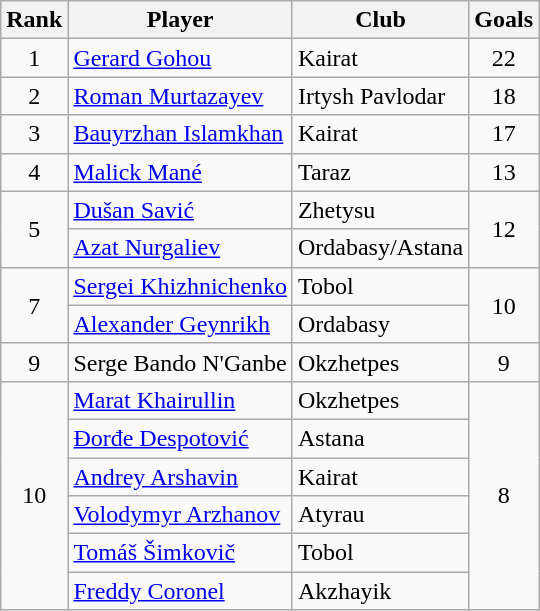<table class="wikitable" style="text-align:center;">
<tr>
<th>Rank</th>
<th>Player</th>
<th>Club</th>
<th>Goals</th>
</tr>
<tr>
<td rowspan="1">1</td>
<td align="left"> <a href='#'>Gerard Gohou</a></td>
<td align="left">Kairat</td>
<td rowspan="1">22</td>
</tr>
<tr>
<td rowspan="1">2</td>
<td align="left"> <a href='#'>Roman Murtazayev</a></td>
<td align="left">Irtysh Pavlodar</td>
<td rowspan="1">18</td>
</tr>
<tr>
<td rowspan="1">3</td>
<td align="left"> <a href='#'>Bauyrzhan Islamkhan</a></td>
<td align="left">Kairat</td>
<td rowspan="1">17</td>
</tr>
<tr>
<td rowspan="1">4</td>
<td align="left"> <a href='#'>Malick Mané</a></td>
<td align="left">Taraz</td>
<td rowspan="1">13</td>
</tr>
<tr>
<td rowspan="2">5</td>
<td align="left"> <a href='#'>Dušan Savić</a></td>
<td align="left">Zhetysu</td>
<td rowspan="2">12</td>
</tr>
<tr>
<td align="left"> <a href='#'>Azat Nurgaliev</a></td>
<td align="left">Ordabasy/Astana</td>
</tr>
<tr>
<td rowspan="2">7</td>
<td align="left"> <a href='#'>Sergei Khizhnichenko</a></td>
<td align="left">Tobol</td>
<td rowspan="2">10</td>
</tr>
<tr>
<td align="left"> <a href='#'>Alexander Geynrikh</a></td>
<td align="left">Ordabasy</td>
</tr>
<tr>
<td rowspan="1">9</td>
<td align="left"> Serge Bando N'Ganbe</td>
<td align="left">Okzhetpes</td>
<td rowspan="1">9</td>
</tr>
<tr>
<td rowspan="6">10</td>
<td align="left"> <a href='#'>Marat Khairullin</a></td>
<td align="left">Okzhetpes</td>
<td rowspan="6">8</td>
</tr>
<tr>
<td align="left"> <a href='#'>Đorđe Despotović</a></td>
<td align="left">Astana</td>
</tr>
<tr>
<td align="left"> <a href='#'>Andrey Arshavin</a></td>
<td align="left">Kairat</td>
</tr>
<tr>
<td align="left"> <a href='#'>Volodymyr Arzhanov</a></td>
<td align="left">Atyrau</td>
</tr>
<tr>
<td align="left"> <a href='#'>Tomáš Šimkovič</a></td>
<td align="left">Tobol</td>
</tr>
<tr>
<td align="left"> <a href='#'>Freddy Coronel</a></td>
<td align="left">Akzhayik</td>
</tr>
</table>
